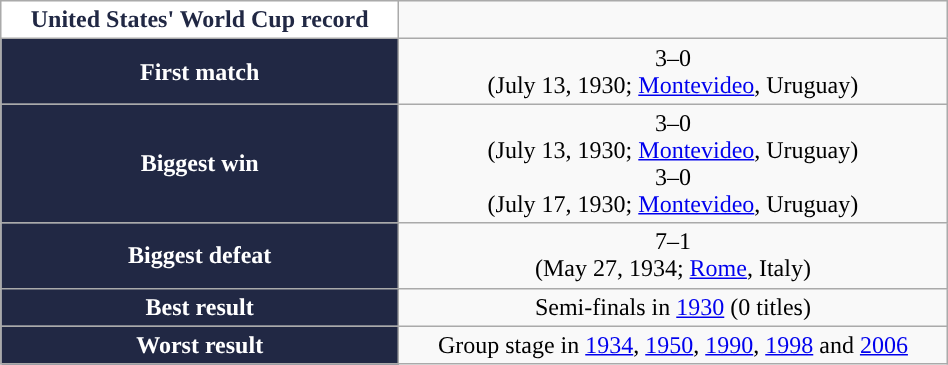<table class="wikitable collapsible collapsed" style="width:50%; text-align:center">
<tr>
<th style="background:white; color:#212844; ">United States' World Cup record</th>
</tr>
<tr>
<th style="background:#212844; color:white; ">First match</th>
<td> 3–0 <br> (July 13, 1930; <a href='#'>Montevideo</a>, Uruguay)</td>
</tr>
<tr>
<th style="background:#212844; color:white; ">Biggest win</th>
<td> 3–0 <br> (July 13, 1930; <a href='#'>Montevideo</a>, Uruguay)<br> 3–0 <br> (July 17, 1930; <a href='#'>Montevideo</a>, Uruguay)</td>
</tr>
<tr>
<th style="background:#212844; color:white; ">Biggest defeat</th>
<td> 7–1 <br> (May 27, 1934; <a href='#'>Rome</a>, Italy)</td>
</tr>
<tr>
<th style="background:#212844; color:white; ">Best result</th>
<td>Semi-finals in <a href='#'>1930</a> (0 titles)</td>
</tr>
<tr>
<th style="background:#212844; color:white; ">Worst result</th>
<td>Group stage in <a href='#'>1934</a>, <a href='#'>1950</a>, <a href='#'>1990</a>, <a href='#'>1998</a> and <a href='#'>2006</a></td>
</tr>
</table>
